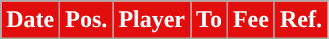<table class="wikitable plainrowheaders sortable">
<tr>
<th style="background:#e20e0e;color:white;">Date</th>
<th style="background:#e20e0e;color:white;">Pos.</th>
<th style="background:#e20e0e;color:white;">Player</th>
<th style="background:#e20e0e;color:white;">To</th>
<th style="background:#e20e0e;color:white;">Fee</th>
<th style="background:#e20e0e;color:white;">Ref.</th>
</tr>
</table>
